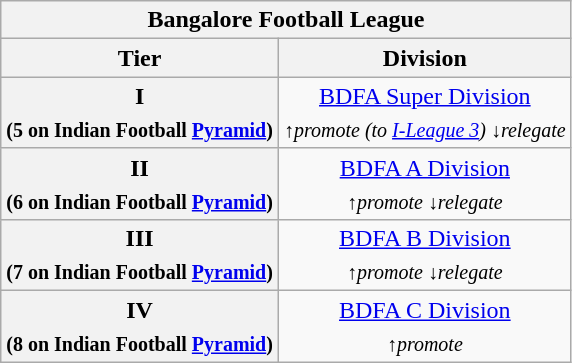<table class="wikitable" style="text-align:center;">
<tr>
<th colspan="2">Bangalore Football League</th>
</tr>
<tr>
<th>Tier</th>
<th>Division</th>
</tr>
<tr>
<th>I<br><sub>(5 on Indian Football <a href='#'>Pyramid</a>)</sub></th>
<td><a href='#'>BDFA Super Division</a> <br><em><sub>↑promote (to <a href='#'>I-League 3</a>) ↓relegate</sub></em></td>
</tr>
<tr>
<th>II<br><sub>(6 on Indian Football <a href='#'>Pyramid</a>)</sub></th>
<td><a href='#'>BDFA A Division</a> <br><em><sub>↑promote ↓relegate</sub></em></td>
</tr>
<tr>
<th>III<br><sub>(7 on Indian Football <a href='#'>Pyramid</a>)</sub></th>
<td><a href='#'>BDFA B Division</a> <br><em><sub>↑promote ↓relegate</sub></em></td>
</tr>
<tr>
<th>IV<br><sub>(8 on Indian Football <a href='#'>Pyramid</a>)</sub></th>
<td><a href='#'>BDFA C Division</a> <br><em><sub>↑promote</sub></em></td>
</tr>
</table>
